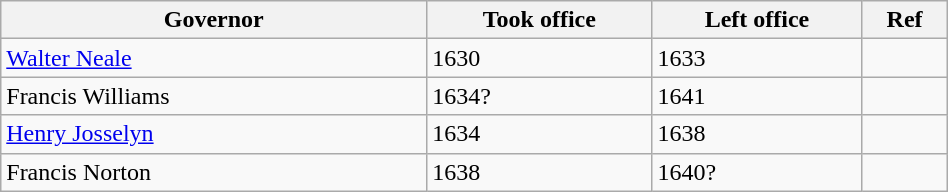<table class=wikitable width=50%>
<tr>
<th scope="col" width=45%>Governor</th>
<th scope="col">Took office</th>
<th scope="col">Left office</th>
<th scope="col">Ref</th>
</tr>
<tr>
<td><a href='#'>Walter Neale</a></td>
<td>1630</td>
<td>1633</td>
<td></td>
</tr>
<tr>
<td>Francis Williams</td>
<td>1634?</td>
<td>1641</td>
<td></td>
</tr>
<tr>
<td><a href='#'>Henry Josselyn</a></td>
<td>1634</td>
<td>1638</td>
<td></td>
</tr>
<tr>
<td>Francis Norton</td>
<td>1638</td>
<td>1640?</td>
<td></td>
</tr>
</table>
